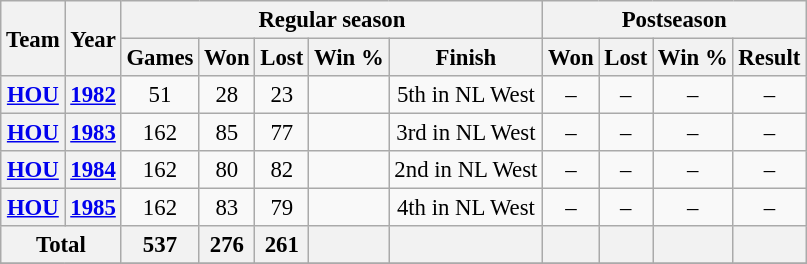<table class="wikitable" style="font-size: 95%; text-align:center;">
<tr>
<th rowspan="2">Team</th>
<th rowspan="2">Year</th>
<th colspan="5">Regular season</th>
<th colspan="4">Postseason</th>
</tr>
<tr>
<th>Games</th>
<th>Won</th>
<th>Lost</th>
<th>Win %</th>
<th>Finish</th>
<th>Won</th>
<th>Lost</th>
<th>Win %</th>
<th>Result</th>
</tr>
<tr>
<th><a href='#'>HOU</a></th>
<th><a href='#'>1982</a></th>
<td>51</td>
<td>28</td>
<td>23</td>
<td></td>
<td>5th in NL West</td>
<td>–</td>
<td>–</td>
<td>–</td>
<td>–</td>
</tr>
<tr>
<th><a href='#'>HOU</a></th>
<th><a href='#'>1983</a></th>
<td>162</td>
<td>85</td>
<td>77</td>
<td></td>
<td>3rd in NL West</td>
<td>–</td>
<td>–</td>
<td>–</td>
<td>–</td>
</tr>
<tr>
<th><a href='#'>HOU</a></th>
<th><a href='#'>1984</a></th>
<td>162</td>
<td>80</td>
<td>82</td>
<td></td>
<td>2nd in NL West</td>
<td>–</td>
<td>–</td>
<td>–</td>
<td>–</td>
</tr>
<tr>
<th><a href='#'>HOU</a></th>
<th><a href='#'>1985</a></th>
<td>162</td>
<td>83</td>
<td>79</td>
<td></td>
<td>4th in NL West</td>
<td>–</td>
<td>–</td>
<td>–</td>
<td>–</td>
</tr>
<tr>
<th colspan="2">Total</th>
<th>537</th>
<th>276</th>
<th>261</th>
<th></th>
<th></th>
<th></th>
<th></th>
<th></th>
<th></th>
</tr>
<tr>
</tr>
</table>
